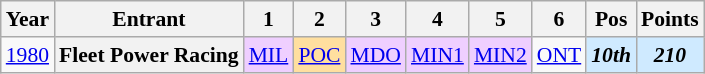<table class="wikitable" style="text-align:center; font-size:90%">
<tr>
<th>Year</th>
<th>Entrant</th>
<th>1</th>
<th>2</th>
<th>3</th>
<th>4</th>
<th>5</th>
<th>6</th>
<th>Pos</th>
<th>Points</th>
</tr>
<tr>
<td><a href='#'>1980</a></td>
<th>Fleet Power Racing</th>
<td style="background:#EFCFFF;"><a href='#'>MIL</a><br></td>
<td style="background:#FFDF9F;"><a href='#'>POC</a><br></td>
<td style="background:#EFCFFF;"><a href='#'>MDO</a><br></td>
<td style="background:#EFCFFF;"><a href='#'>MIN1</a><br></td>
<td style="background:#EFCFFF;"><a href='#'>MIN2</a><br></td>
<td><a href='#'>ONT</a></td>
<td style="background:#CFEAFF;"><strong><em>10th</em></strong></td>
<td style="background:#CFEAFF;"><strong><em>210</em></strong></td>
</tr>
</table>
